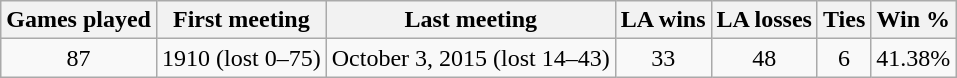<table class="wikitable">
<tr>
<th>Games played</th>
<th>First meeting</th>
<th>Last meeting</th>
<th>LA wins</th>
<th>LA losses</th>
<th>Ties</th>
<th>Win %</th>
</tr>
<tr style="text-align:center;">
<td>87</td>
<td>1910 (lost 0–75)</td>
<td>October 3, 2015 (lost 14–43)</td>
<td>33</td>
<td>48</td>
<td>6</td>
<td>41.38%</td>
</tr>
</table>
